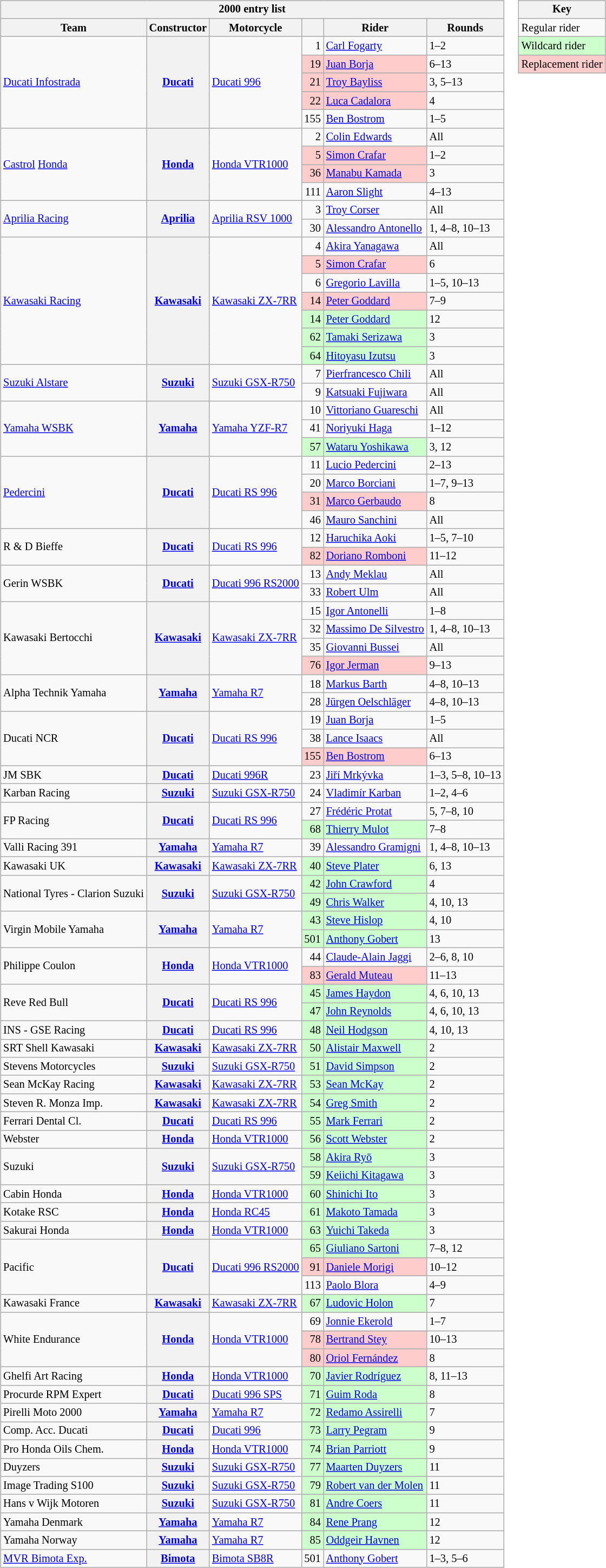<table>
<tr>
<td><br><table class="wikitable" style="font-size: 85%">
<tr>
<th colspan=6>2000 entry list</th>
</tr>
<tr>
<th>Team</th>
<th>Constructor</th>
<th>Motorcycle</th>
<th></th>
<th>Rider</th>
<th>Rounds</th>
</tr>
<tr>
<td rowspan=5><a href='#'>Ducati Infostrada</a></td>
<th rowspan=5><a href='#'>Ducati</a></th>
<td rowspan=5><a href='#'>Ducati 996</a></td>
<td align="right">1</td>
<td> <a href='#'>Carl Fogarty</a></td>
<td>1–2</td>
</tr>
<tr>
<td style="background:#ffcccc;" align="right">19</td>
<td style="background:#ffcccc;"> <a href='#'>Juan Borja</a></td>
<td>6–13</td>
</tr>
<tr>
<td style="background:#ffcccc;" align="right">21</td>
<td style="background:#ffcccc;"> <a href='#'>Troy Bayliss</a></td>
<td>3, 5–13</td>
</tr>
<tr>
<td style="background:#ffcccc;" align="right">22</td>
<td style="background:#ffcccc;"> <a href='#'>Luca Cadalora</a></td>
<td>4</td>
</tr>
<tr>
<td align="right">155</td>
<td> <a href='#'>Ben Bostrom</a></td>
<td>1–5</td>
</tr>
<tr>
<td rowspan=4><a href='#'>Castrol</a> <a href='#'>Honda</a></td>
<th rowspan=4><a href='#'>Honda</a></th>
<td rowspan=4><a href='#'>Honda VTR1000</a></td>
<td align="right">2</td>
<td> <a href='#'>Colin Edwards</a></td>
<td>All</td>
</tr>
<tr>
<td style="background:#ffcccc;" align="right">5</td>
<td style="background:#ffcccc;"> <a href='#'>Simon Crafar</a></td>
<td>1–2</td>
</tr>
<tr>
<td style="background:#ffcccc;" align="right">36</td>
<td style="background:#ffcccc;"> <a href='#'>Manabu Kamada</a></td>
<td>3</td>
</tr>
<tr>
<td align="right">111</td>
<td> <a href='#'>Aaron Slight</a></td>
<td>4–13</td>
</tr>
<tr>
<td rowspan=2><a href='#'>Aprilia Racing</a></td>
<th rowspan=2><a href='#'>Aprilia</a></th>
<td rowspan=2><a href='#'>Aprilia RSV 1000</a></td>
<td align="right">3</td>
<td> <a href='#'>Troy Corser</a></td>
<td>All</td>
</tr>
<tr>
<td align="right">30</td>
<td> <a href='#'>Alessandro Antonello</a></td>
<td>1, 4–8, 10–13</td>
</tr>
<tr>
<td rowspan=7><a href='#'>Kawasaki Racing</a></td>
<th rowspan=7><a href='#'>Kawasaki</a></th>
<td rowspan=7><a href='#'>Kawasaki ZX-7RR</a></td>
<td align="right">4</td>
<td> <a href='#'>Akira Yanagawa</a></td>
<td>All</td>
</tr>
<tr>
<td style="background:#ffcccc;" align="right">5</td>
<td style="background:#ffcccc;"> <a href='#'>Simon Crafar</a></td>
<td>6</td>
</tr>
<tr>
<td align="right">6</td>
<td> <a href='#'>Gregorio Lavilla</a></td>
<td>1–5, 10–13</td>
</tr>
<tr>
<td style="background:#ffcccc;" align="right">14</td>
<td style="background:#ffcccc;"> <a href='#'>Peter Goddard</a></td>
<td>7–9</td>
</tr>
<tr>
<td style="background:#ccffcc;" align="right">14</td>
<td style="background:#ccffcc;"> <a href='#'>Peter Goddard</a></td>
<td>12</td>
</tr>
<tr>
<td style="background:#ccffcc;" align="right">62</td>
<td style="background:#ccffcc;"> <a href='#'>Tamaki Serizawa</a></td>
<td>3</td>
</tr>
<tr>
<td style="background:#ccffcc;" align="right">64</td>
<td style="background:#ccffcc;"> <a href='#'>Hitoyasu Izutsu</a></td>
<td>3</td>
</tr>
<tr>
<td rowspan=2><a href='#'>Suzuki Alstare</a></td>
<th rowspan=2><a href='#'>Suzuki</a></th>
<td rowspan=2><a href='#'>Suzuki GSX-R750</a></td>
<td align="right">7</td>
<td> <a href='#'>Pierfrancesco Chili</a></td>
<td>All</td>
</tr>
<tr>
<td align="right">9</td>
<td> <a href='#'>Katsuaki Fujiwara</a></td>
<td>All</td>
</tr>
<tr>
<td rowspan=3><a href='#'>Yamaha WSBK</a></td>
<th rowspan=3><a href='#'>Yamaha</a></th>
<td rowspan=3><a href='#'>Yamaha YZF-R7</a></td>
<td align="right">10</td>
<td> <a href='#'>Vittoriano Guareschi</a></td>
<td>All</td>
</tr>
<tr>
<td align="right">41</td>
<td> <a href='#'>Noriyuki Haga</a></td>
<td>1–12</td>
</tr>
<tr>
<td style="background:#ccffcc;" align="right">57</td>
<td style="background:#ccffcc;"> <a href='#'>Wataru Yoshikawa</a></td>
<td>3, 12</td>
</tr>
<tr>
<td rowspan=4><a href='#'>Pedercini</a></td>
<th rowspan=4><a href='#'>Ducati</a></th>
<td rowspan=4><a href='#'>Ducati RS 996</a></td>
<td align="right">11</td>
<td> <a href='#'>Lucio Pedercini</a></td>
<td>2–13</td>
</tr>
<tr>
<td align="right">20</td>
<td> <a href='#'>Marco Borciani</a></td>
<td>1–7, 9–13</td>
</tr>
<tr>
<td style="background:#ffcccc;" align="right">31</td>
<td style="background:#ffcccc;"> <a href='#'>Marco Gerbaudo</a></td>
<td>8</td>
</tr>
<tr>
<td align="right">46</td>
<td> <a href='#'>Mauro Sanchini</a></td>
<td>All</td>
</tr>
<tr>
<td rowspan=2>R & D Bieffe</td>
<th rowspan=2><a href='#'>Ducati</a></th>
<td rowspan=2><a href='#'>Ducati RS 996</a></td>
<td align="right">12</td>
<td> <a href='#'>Haruchika Aoki</a></td>
<td>1–5, 7–10</td>
</tr>
<tr>
<td style="background:#ffcccc;" align="right">82</td>
<td style="background:#ffcccc;"> <a href='#'>Doriano Romboni</a></td>
<td>11–12</td>
</tr>
<tr>
<td rowspan=2>Gerin WSBK</td>
<th rowspan=2><a href='#'>Ducati</a></th>
<td rowspan=2><a href='#'>Ducati 996 RS2000</a></td>
<td align="right">13</td>
<td> <a href='#'>Andy Meklau</a></td>
<td>All</td>
</tr>
<tr>
<td align="right">33</td>
<td> <a href='#'>Robert Ulm</a></td>
<td>All</td>
</tr>
<tr>
<td rowspan=4>Kawasaki Bertocchi</td>
<th rowspan=4><a href='#'>Kawasaki</a></th>
<td rowspan=4><a href='#'>Kawasaki ZX-7RR</a></td>
<td align="right">15</td>
<td> <a href='#'>Igor Antonelli</a></td>
<td>1–8</td>
</tr>
<tr>
<td align="right">32</td>
<td> <a href='#'>Massimo De Silvestro</a></td>
<td>1, 4–8, 10–13</td>
</tr>
<tr>
<td align="right">35</td>
<td> <a href='#'>Giovanni Bussei</a></td>
<td>All</td>
</tr>
<tr>
<td style="background:#ffcccc;" align="right">76</td>
<td style="background:#ffcccc;"> <a href='#'>Igor Jerman</a></td>
<td>9–13</td>
</tr>
<tr>
<td rowspan=2>Alpha Technik Yamaha</td>
<th rowspan=2><a href='#'>Yamaha</a></th>
<td rowspan=2><a href='#'>Yamaha R7</a></td>
<td align="right">18</td>
<td> <a href='#'>Markus Barth</a></td>
<td>4–8, 10–13</td>
</tr>
<tr>
<td align="right">28</td>
<td> <a href='#'>Jürgen Oelschläger</a></td>
<td>4–8, 10–13</td>
</tr>
<tr>
<td rowspan=3>Ducati NCR</td>
<th rowspan=3><a href='#'>Ducati</a></th>
<td rowspan=3><a href='#'>Ducati RS 996</a></td>
<td align="right">19</td>
<td> <a href='#'>Juan Borja</a></td>
<td>1–5</td>
</tr>
<tr>
<td align="right">38</td>
<td> <a href='#'>Lance Isaacs</a></td>
<td>All</td>
</tr>
<tr>
<td style="background:#ffcccc;" align="right">155</td>
<td style="background:#ffcccc;"> <a href='#'>Ben Bostrom</a></td>
<td>6–13</td>
</tr>
<tr>
<td>JM SBK</td>
<th><a href='#'>Ducati</a></th>
<td><a href='#'>Ducati 996R</a></td>
<td align="right">23</td>
<td> <a href='#'>Jiří Mrkývka</a></td>
<td>1–3, 5–8, 10–13</td>
</tr>
<tr>
<td>Karban Racing</td>
<th><a href='#'>Suzuki</a></th>
<td><a href='#'>Suzuki GSX-R750</a></td>
<td align="right">24</td>
<td> <a href='#'>Vladimír Karban</a></td>
<td>1–2, 4–6</td>
</tr>
<tr>
<td rowspan=2>FP Racing</td>
<th rowspan=2><a href='#'>Ducati</a></th>
<td rowspan=2><a href='#'>Ducati RS 996</a></td>
<td align="right">27</td>
<td> <a href='#'>Frédéric Protat</a></td>
<td>5, 7–8, 10</td>
</tr>
<tr>
<td style="background:#ccffcc;" align="right">68</td>
<td style="background:#ccffcc;"> <a href='#'>Thierry Mulot</a></td>
<td>7–8</td>
</tr>
<tr>
<td>Valli Racing 391</td>
<th><a href='#'>Yamaha</a></th>
<td><a href='#'>Yamaha R7</a></td>
<td align="right">39</td>
<td> <a href='#'>Alessandro Gramigni</a></td>
<td>1, 4–8, 10–13</td>
</tr>
<tr>
<td>Kawasaki UK</td>
<th><a href='#'>Kawasaki</a></th>
<td><a href='#'>Kawasaki ZX-7RR</a></td>
<td style="background:#ccffcc;" align="right">40</td>
<td style="background:#ccffcc;"> <a href='#'>Steve Plater</a></td>
<td>6, 13</td>
</tr>
<tr>
<td rowspan=2>National Tyres - Clarion Suzuki</td>
<th rowspan=2><a href='#'>Suzuki</a></th>
<td rowspan=2><a href='#'>Suzuki GSX-R750</a></td>
<td style="background:#ccffcc;" align="right">42</td>
<td style="background:#ccffcc;"> <a href='#'>John Crawford</a></td>
<td>4</td>
</tr>
<tr>
<td style="background:#ccffcc;" align="right">49</td>
<td style="background:#ccffcc;"> <a href='#'>Chris Walker</a></td>
<td>4, 10, 13</td>
</tr>
<tr>
<td rowspan=2>Virgin Mobile Yamaha</td>
<th rowspan=2><a href='#'>Yamaha</a></th>
<td rowspan=2><a href='#'>Yamaha R7</a></td>
<td style="background:#ccffcc;" align="right">43</td>
<td style="background:#ccffcc;"> <a href='#'>Steve Hislop</a></td>
<td>4, 10</td>
</tr>
<tr>
<td style="background:#ccffcc;" align="right">501</td>
<td style="background:#ccffcc;"> <a href='#'>Anthony Gobert</a></td>
<td>13</td>
</tr>
<tr>
<td rowspan=2>Philippe Coulon</td>
<th rowspan=2><a href='#'>Honda</a></th>
<td rowspan=2><a href='#'>Honda VTR1000</a></td>
<td align="right">44</td>
<td> <a href='#'>Claude-Alain Jaggi</a></td>
<td>2–6, 8, 10</td>
</tr>
<tr>
<td style="background:#ffcccc;" align="right">83</td>
<td style="background:#ffcccc;"> <a href='#'>Gerald Muteau</a></td>
<td>11–13</td>
</tr>
<tr>
<td rowspan=2>Reve Red Bull</td>
<th rowspan=2><a href='#'>Ducati</a></th>
<td rowspan=2><a href='#'>Ducati RS 996</a></td>
<td style="background:#ccffcc;" align="right">45</td>
<td style="background:#ccffcc;"> <a href='#'>James Haydon</a></td>
<td>4, 6, 10, 13</td>
</tr>
<tr>
<td style="background:#ccffcc;" align="right">47</td>
<td style="background:#ccffcc;"> <a href='#'>John Reynolds</a></td>
<td>4, 6, 10, 13</td>
</tr>
<tr>
<td>INS - GSE Racing</td>
<th><a href='#'>Ducati</a></th>
<td><a href='#'>Ducati RS 996</a></td>
<td style="background:#ccffcc;" align="right">48</td>
<td style="background:#ccffcc;"> <a href='#'>Neil Hodgson</a></td>
<td>4, 10, 13</td>
</tr>
<tr>
<td>SRT Shell Kawasaki</td>
<th><a href='#'>Kawasaki</a></th>
<td><a href='#'>Kawasaki ZX-7RR</a></td>
<td style="background:#ccffcc;" align="right">50</td>
<td style="background:#ccffcc;"> <a href='#'>Alistair Maxwell</a></td>
<td>2</td>
</tr>
<tr>
<td>Stevens Motorcycles</td>
<th><a href='#'>Suzuki</a></th>
<td><a href='#'>Suzuki GSX-R750</a></td>
<td style="background:#ccffcc;" align="right">51</td>
<td style="background:#ccffcc;"> <a href='#'>David Simpson</a></td>
<td>2</td>
</tr>
<tr>
<td>Sean McKay Racing</td>
<th><a href='#'>Kawasaki</a></th>
<td><a href='#'>Kawasaki ZX-7RR</a></td>
<td style="background:#ccffcc;" align="right">53</td>
<td style="background:#ccffcc;"> <a href='#'>Sean McKay</a></td>
<td>2</td>
</tr>
<tr>
<td>Steven R. Monza Imp.</td>
<th><a href='#'>Kawasaki</a></th>
<td><a href='#'>Kawasaki ZX-7RR</a></td>
<td style="background:#ccffcc;" align="right">54</td>
<td style="background:#ccffcc;"> <a href='#'>Greg Smith</a></td>
<td>2</td>
</tr>
<tr>
<td>Ferrari Dental Cl.</td>
<th><a href='#'>Ducati</a></th>
<td><a href='#'>Ducati RS 996</a></td>
<td style="background:#ccffcc;" align="right">55</td>
<td style="background:#ccffcc;"> <a href='#'>Mark Ferrari</a></td>
<td>2</td>
</tr>
<tr>
<td>Webster</td>
<th><a href='#'>Honda</a></th>
<td><a href='#'>Honda VTR1000</a></td>
<td style="background:#ccffcc;" align="right">56</td>
<td style="background:#ccffcc;"> <a href='#'>Scott Webster</a></td>
<td>2</td>
</tr>
<tr>
<td rowspan=2>Suzuki</td>
<th rowspan=2><a href='#'>Suzuki</a></th>
<td rowspan=2><a href='#'>Suzuki GSX-R750</a></td>
<td style="background:#ccffcc;" align="right">58</td>
<td style="background:#ccffcc;"> <a href='#'>Akira Ryō</a></td>
<td>3</td>
</tr>
<tr>
<td style="background:#ccffcc;" align="right">59</td>
<td style="background:#ccffcc;"> <a href='#'>Keiichi Kitagawa</a></td>
<td>3</td>
</tr>
<tr>
<td>Cabin Honda</td>
<th><a href='#'>Honda</a></th>
<td><a href='#'>Honda VTR1000</a></td>
<td style="background:#ccffcc;" align="right">60</td>
<td style="background:#ccffcc;"> <a href='#'>Shinichi Ito</a></td>
<td>3</td>
</tr>
<tr>
<td>Kotake RSC</td>
<th><a href='#'>Honda</a></th>
<td><a href='#'>Honda RC45</a></td>
<td style="background:#ccffcc;" align="right">61</td>
<td style="background:#ccffcc;"> <a href='#'>Makoto Tamada</a></td>
<td>3</td>
</tr>
<tr>
<td>Sakurai Honda</td>
<th><a href='#'>Honda</a></th>
<td><a href='#'>Honda VTR1000</a></td>
<td style="background:#ccffcc;" align="right">63</td>
<td style="background:#ccffcc;"> <a href='#'>Yuichi Takeda</a></td>
<td>3</td>
</tr>
<tr>
<td rowspan=3>Pacific</td>
<th rowspan=3><a href='#'>Ducati</a></th>
<td rowspan=3><a href='#'>Ducati 996 RS2000</a></td>
<td style="background:#ccffcc;" align="right">65</td>
<td style="background:#ccffcc;"> <a href='#'>Giuliano Sartoni</a></td>
<td>7–8, 12</td>
</tr>
<tr>
<td style="background:#ffcccc;" align="right">91</td>
<td style="background:#ffcccc;"> <a href='#'>Daniele Morigi</a></td>
<td>10–12</td>
</tr>
<tr>
<td align="right">113</td>
<td> <a href='#'>Paolo Blora</a></td>
<td>4–9</td>
</tr>
<tr>
<td>Kawasaki France</td>
<th><a href='#'>Kawasaki</a></th>
<td><a href='#'>Kawasaki ZX-7RR</a></td>
<td style="background:#ccffcc;" align="right">67</td>
<td style="background:#ccffcc;"> <a href='#'>Ludovic Holon</a></td>
<td>7</td>
</tr>
<tr>
<td rowspan=3>White Endurance</td>
<th rowspan=3><a href='#'>Honda</a></th>
<td rowspan=3><a href='#'>Honda VTR1000</a></td>
<td align="right">69</td>
<td> <a href='#'>Jonnie Ekerold</a></td>
<td>1–7</td>
</tr>
<tr>
<td style="background:#ffcccc;" align="right">78</td>
<td style="background:#ffcccc;"> <a href='#'>Bertrand Stey</a></td>
<td>10–13</td>
</tr>
<tr>
<td style="background:#ffcccc;" align="right">80</td>
<td style="background:#ffcccc;"> <a href='#'>Oriol Fernández</a></td>
<td>8</td>
</tr>
<tr>
<td>Ghelfi Art Racing</td>
<th><a href='#'>Honda</a></th>
<td><a href='#'>Honda VTR1000</a></td>
<td style="background:#ccffcc;" align="right">70</td>
<td style="background:#ccffcc;"> <a href='#'>Javier Rodríguez</a></td>
<td>8, 11–13</td>
</tr>
<tr>
<td>Procurde RPM Expert</td>
<th><a href='#'>Ducati</a></th>
<td><a href='#'>Ducati 996 SPS</a></td>
<td style="background:#ccffcc;" align="right">71</td>
<td style="background:#ccffcc;"> <a href='#'>Guim Roda</a></td>
<td>8</td>
</tr>
<tr>
<td>Pirelli Moto 2000</td>
<th><a href='#'>Yamaha</a></th>
<td><a href='#'>Yamaha R7</a></td>
<td style="background:#ccffcc;" align="right">72</td>
<td style="background:#ccffcc;"> <a href='#'>Redamo Assirelli</a></td>
<td>7</td>
</tr>
<tr>
<td>Comp. Acc. Ducati</td>
<th><a href='#'>Ducati</a></th>
<td><a href='#'>Ducati 996</a></td>
<td style="background:#ccffcc;" align="right">73</td>
<td style="background:#ccffcc;"> <a href='#'>Larry Pegram</a></td>
<td>9</td>
</tr>
<tr>
<td>Pro Honda Oils Chem.</td>
<th><a href='#'>Honda</a></th>
<td><a href='#'>Honda VTR1000</a></td>
<td style="background:#ccffcc;" align="right">74</td>
<td style="background:#ccffcc;"> <a href='#'>Brian Parriott</a></td>
<td>9</td>
</tr>
<tr>
<td>Duyzers</td>
<th><a href='#'>Suzuki</a></th>
<td><a href='#'>Suzuki GSX-R750</a></td>
<td style="background:#ccffcc;" align="right">77</td>
<td style="background:#ccffcc;"> <a href='#'>Maarten Duyzers</a></td>
<td>11</td>
</tr>
<tr>
<td>Image Trading S100</td>
<th><a href='#'>Suzuki</a></th>
<td><a href='#'>Suzuki GSX-R750</a></td>
<td style="background:#ccffcc;" align="right">79</td>
<td style="background:#ccffcc;"> <a href='#'>Robert van der Molen</a></td>
<td>11</td>
</tr>
<tr>
<td>Hans v Wijk Motoren</td>
<th><a href='#'>Suzuki</a></th>
<td><a href='#'>Suzuki GSX-R750</a></td>
<td style="background:#ccffcc;" align="right">81</td>
<td style="background:#ccffcc;"> <a href='#'>Andre Coers</a></td>
<td>11</td>
</tr>
<tr>
<td>Yamaha Denmark</td>
<th><a href='#'>Yamaha</a></th>
<td><a href='#'>Yamaha R7</a></td>
<td style="background:#ccffcc;" align="right">84</td>
<td style="background:#ccffcc;"> <a href='#'>Rene Prang</a></td>
<td>12</td>
</tr>
<tr>
<td>Yamaha Norway</td>
<th><a href='#'>Yamaha</a></th>
<td><a href='#'>Yamaha R7</a></td>
<td style="background:#ccffcc;" align="right">85</td>
<td style="background:#ccffcc;"> <a href='#'>Oddgeir Havnen</a></td>
<td>12</td>
</tr>
<tr>
<td><a href='#'>MVR Bimota Exp.</a></td>
<th><a href='#'>Bimota</a></th>
<td><a href='#'>Bimota SB8R</a></td>
<td align="right">501</td>
<td> <a href='#'>Anthony Gobert</a></td>
<td>1–3, 5–6</td>
</tr>
</table>
</td>
<td valign="top"><br><table class="wikitable" style="font-size: 85%;">
<tr>
<th colspan=2>Key</th>
</tr>
<tr>
<td>Regular rider</td>
</tr>
<tr style="background:#ccffcc;">
<td>Wildcard rider</td>
</tr>
<tr style="background:#ffcccc;">
<td>Replacement rider</td>
</tr>
</table>
</td>
</tr>
</table>
